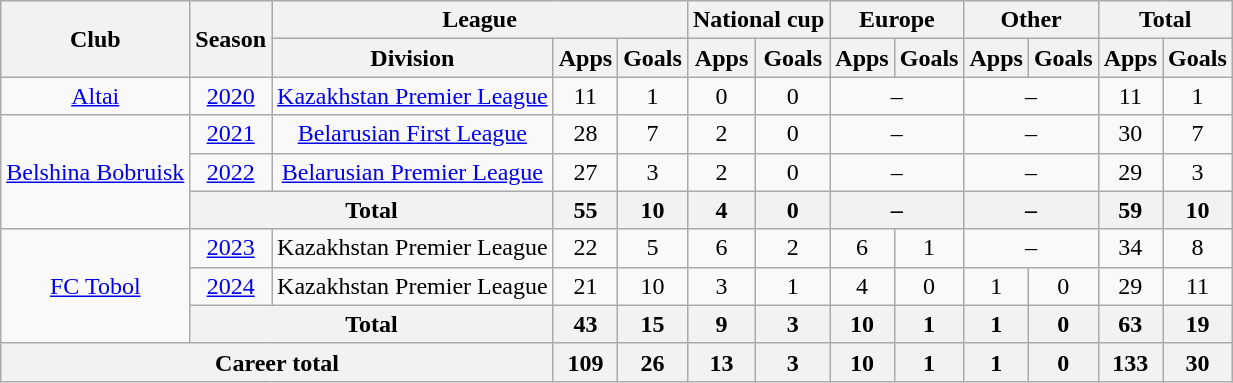<table class="wikitable" style="text-align: center">
<tr>
<th rowspan="2">Club</th>
<th rowspan="2">Season</th>
<th colspan="3">League</th>
<th colspan="2">National cup</th>
<th colspan="2">Europe</th>
<th colspan="2">Other</th>
<th colspan="2">Total</th>
</tr>
<tr>
<th>Division</th>
<th>Apps</th>
<th>Goals</th>
<th>Apps</th>
<th>Goals</th>
<th>Apps</th>
<th>Goals</th>
<th>Apps</th>
<th>Goals</th>
<th>Apps</th>
<th>Goals</th>
</tr>
<tr>
<td><a href='#'>Altai</a></td>
<td><a href='#'>2020</a></td>
<td><a href='#'>Kazakhstan Premier League</a></td>
<td>11</td>
<td>1</td>
<td>0</td>
<td>0</td>
<td colspan="2">–</td>
<td colspan="2">–</td>
<td>11</td>
<td>1</td>
</tr>
<tr>
<td rowspan="3"><a href='#'>Belshina Bobruisk</a></td>
<td><a href='#'>2021</a></td>
<td><a href='#'>Belarusian First League</a></td>
<td>28</td>
<td>7</td>
<td>2</td>
<td>0</td>
<td colspan="2">–</td>
<td colspan="2">–</td>
<td>30</td>
<td>7</td>
</tr>
<tr>
<td><a href='#'>2022</a></td>
<td><a href='#'>Belarusian Premier League</a></td>
<td>27</td>
<td>3</td>
<td>2</td>
<td>0</td>
<td colspan="2">–</td>
<td colspan="2">–</td>
<td>29</td>
<td>3</td>
</tr>
<tr>
<th colspan="2">Total</th>
<th>55</th>
<th>10</th>
<th>4</th>
<th>0</th>
<th colspan="2">–</th>
<th colspan="2">–</th>
<th>59</th>
<th>10</th>
</tr>
<tr>
<td rowspan="3"><a href='#'>FC Tobol</a></td>
<td><a href='#'>2023</a></td>
<td>Kazakhstan Premier League</td>
<td>22</td>
<td>5</td>
<td>6</td>
<td>2</td>
<td>6</td>
<td>1</td>
<td colspan="2">–</td>
<td>34</td>
<td>8</td>
</tr>
<tr>
<td><a href='#'>2024</a></td>
<td>Kazakhstan Premier League</td>
<td>21</td>
<td>10</td>
<td>3</td>
<td>1</td>
<td>4</td>
<td>0</td>
<td>1</td>
<td>0</td>
<td>29</td>
<td>11</td>
</tr>
<tr>
<th colspan="2">Total</th>
<th>43</th>
<th>15</th>
<th>9</th>
<th>3</th>
<th>10</th>
<th>1</th>
<th>1</th>
<th>0</th>
<th>63</th>
<th>19</th>
</tr>
<tr>
<th colspan="3">Career total</th>
<th>109</th>
<th>26</th>
<th>13</th>
<th>3</th>
<th>10</th>
<th>1</th>
<th>1</th>
<th>0</th>
<th>133</th>
<th>30</th>
</tr>
</table>
